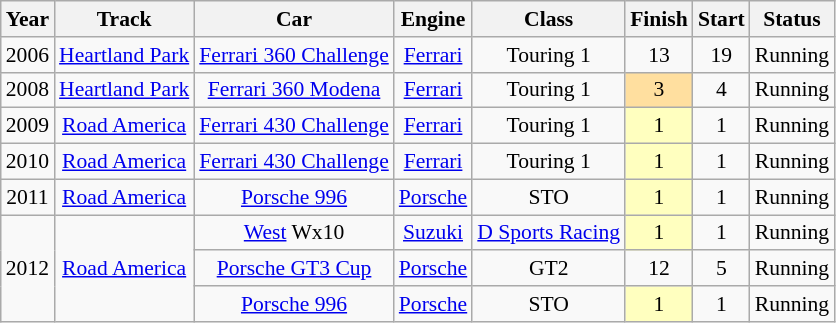<table class="wikitable" style="text-align:center; font-size:90%">
<tr>
<th>Year</th>
<th>Track</th>
<th>Car</th>
<th>Engine</th>
<th>Class</th>
<th>Finish</th>
<th>Start</th>
<th>Status</th>
</tr>
<tr>
<td>2006</td>
<td><a href='#'>Heartland Park</a></td>
<td><a href='#'>Ferrari 360 Challenge</a></td>
<td><a href='#'>Ferrari</a></td>
<td>Touring 1</td>
<td>13</td>
<td>19</td>
<td>Running</td>
</tr>
<tr>
<td>2008</td>
<td><a href='#'>Heartland Park</a></td>
<td><a href='#'>Ferrari 360 Modena</a></td>
<td><a href='#'>Ferrari</a></td>
<td>Touring 1</td>
<td style="background-color:#FFDF9F">3</td>
<td>4</td>
<td>Running</td>
</tr>
<tr>
<td>2009</td>
<td><a href='#'>Road America</a></td>
<td><a href='#'>Ferrari 430 Challenge</a></td>
<td><a href='#'>Ferrari</a></td>
<td>Touring 1</td>
<td style="background:#FFFFBF;">1</td>
<td>1</td>
<td>Running</td>
</tr>
<tr>
<td>2010</td>
<td><a href='#'>Road America</a></td>
<td><a href='#'>Ferrari 430 Challenge</a></td>
<td><a href='#'>Ferrari</a></td>
<td>Touring 1</td>
<td style="background:#FFFFBF;">1</td>
<td>1</td>
<td>Running</td>
</tr>
<tr>
<td>2011</td>
<td><a href='#'>Road America</a></td>
<td><a href='#'>Porsche 996</a></td>
<td><a href='#'>Porsche</a></td>
<td>STO</td>
<td style="background:#FFFFBF;">1</td>
<td>1</td>
<td>Running</td>
</tr>
<tr>
<td rowspan=3>2012</td>
<td rowspan=3><a href='#'>Road America</a></td>
<td><a href='#'>West</a> Wx10</td>
<td><a href='#'>Suzuki</a></td>
<td><a href='#'>D Sports Racing</a></td>
<td style="background:#FFFFBF;">1</td>
<td>1</td>
<td>Running</td>
</tr>
<tr>
<td><a href='#'>Porsche GT3 Cup</a></td>
<td><a href='#'>Porsche</a></td>
<td>GT2</td>
<td>12</td>
<td>5</td>
<td>Running</td>
</tr>
<tr>
<td><a href='#'>Porsche 996</a></td>
<td><a href='#'>Porsche</a></td>
<td>STO</td>
<td style="background:#FFFFBF;">1</td>
<td>1</td>
<td>Running</td>
</tr>
</table>
